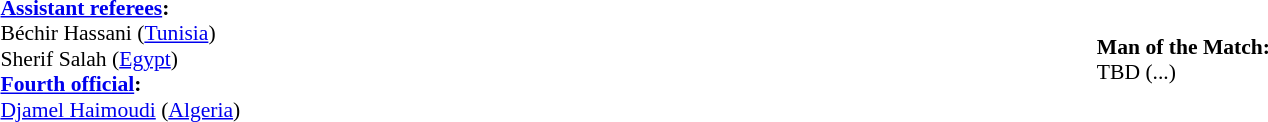<table width=100% style="font-size: 90%">
<tr>
<td><br><strong><a href='#'>Assistant referees</a>:</strong>
<br>Béchir Hassani (<a href='#'>Tunisia</a>)
<br>Sherif Salah (<a href='#'>Egypt</a>)
<br><strong><a href='#'>Fourth official</a>:</strong>
<br><a href='#'>Djamel Haimoudi</a> (<a href='#'>Algeria</a>)</td>
<td><br><strong>Man of the Match:</strong>
<br>TBD (...)</td>
</tr>
</table>
